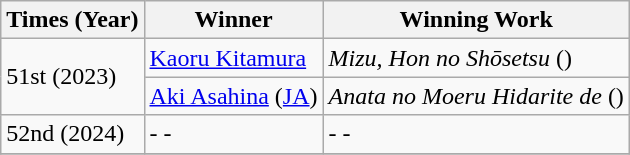<table class="wikitable" style="text-align:left;">
<tr>
<th>Times (Year)</th>
<th>Winner</th>
<th>Winning Work</th>
</tr>
<tr>
<td rowspan="2">51st (2023)</td>
<td><a href='#'>Kaoru Kitamura</a> </td>
<td><em>Mizu, Hon no Shōsetsu</em> ()</td>
</tr>
<tr>
<td><a href='#'>Aki Asahina</a> (<a href='#'>JA</a>)</td>
<td><em>Anata no Moeru Hidarite de</em> ()</td>
</tr>
<tr>
<td>52nd (2024)</td>
<td>- -</td>
<td>- -</td>
</tr>
<tr>
</tr>
</table>
